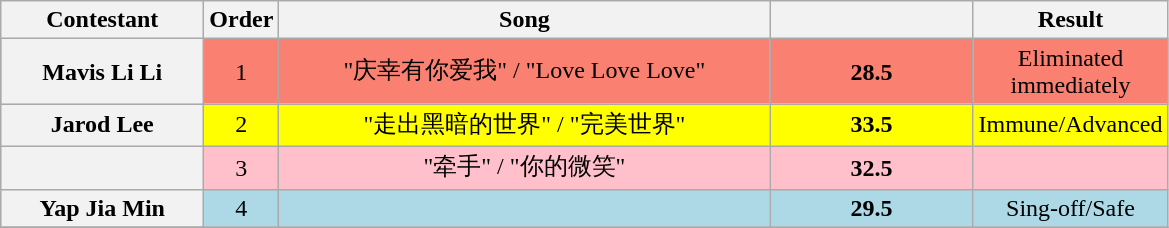<table class="wikitable plainrowheaders" style="text-align:center;">
<tr>
<th scope="col" style="width:8em;">Contestant</th>
<th scope="col">Order</th>
<th scope="col" style="width:20em;">Song</th>
<th colspan=1 scope="col" style="width:8em;"></th>
<th scope="col" style="width:7em;">Result</th>
</tr>
<tr style="background:salmon;">
<th scope="row">Mavis Li Li</th>
<td>1</td>
<td>"庆幸有你爱我" / "Love Love Love"</td>
<td><strong>28.5</strong></td>
<td>Eliminated immediately</td>
</tr>
<tr style="background:yellow;">
<th scope="row">Jarod Lee</th>
<td>2</td>
<td>"走出黑暗的世界" / "完美世界"</td>
<td><strong>33.5</strong></td>
<td>Immune/Advanced</td>
</tr>
<tr style="background:pink;">
<th scope="row"></th>
<td>3</td>
<td>"牵手" / "你的微笑"</td>
<td><strong>32.5</strong></td>
<td></td>
</tr>
<tr style="background:lightblue;">
<th scope="row">Yap Jia Min</th>
<td>4</td>
<td></td>
<td><strong>29.5</strong></td>
<td>Sing-off/Safe</td>
</tr>
<tr>
</tr>
</table>
